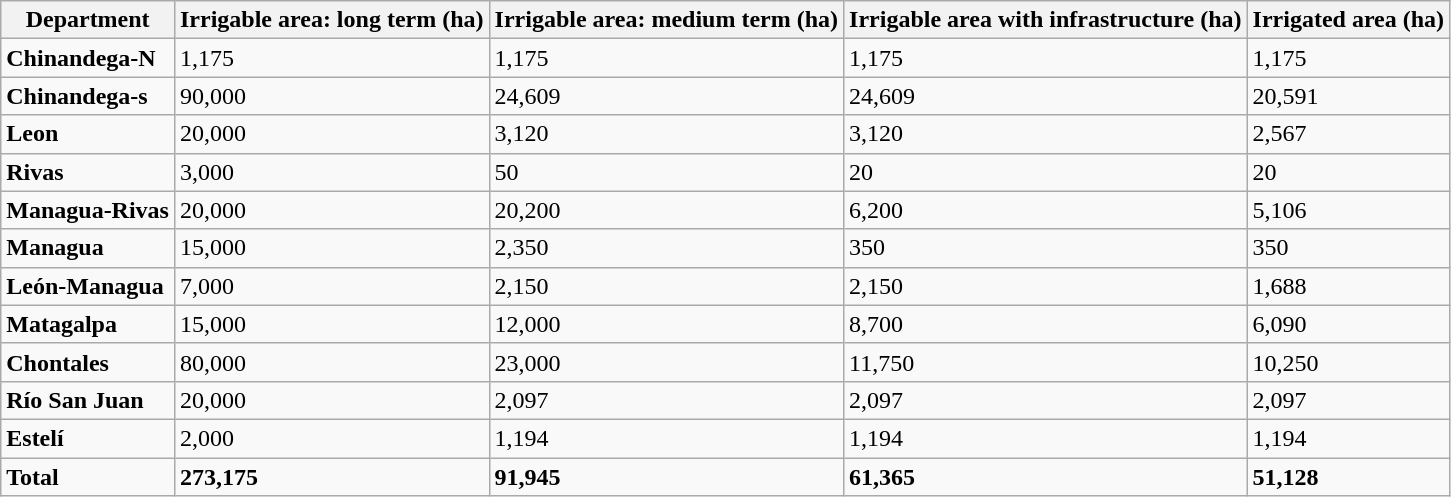<table class="wikitable">
<tr>
<th>Department</th>
<th>Irrigable area: long term (ha)</th>
<th>Irrigable area: medium term (ha)</th>
<th>Irrigable area with infrastructure (ha)</th>
<th>Irrigated area (ha)</th>
</tr>
<tr>
<td><strong>Chinandega-N</strong></td>
<td>1,175</td>
<td>1,175</td>
<td>1,175</td>
<td>1,175</td>
</tr>
<tr>
<td><strong>Chinandega-s</strong></td>
<td>90,000</td>
<td>24,609</td>
<td>24,609</td>
<td>20,591</td>
</tr>
<tr>
<td><strong>Leon</strong></td>
<td>20,000</td>
<td>3,120</td>
<td>3,120</td>
<td>2,567</td>
</tr>
<tr>
<td><strong>Rivas</strong></td>
<td>3,000</td>
<td>50</td>
<td>20</td>
<td>20</td>
</tr>
<tr>
<td><strong>Managua-Rivas</strong></td>
<td>20,000</td>
<td>20,200</td>
<td>6,200</td>
<td>5,106</td>
</tr>
<tr>
<td><strong>Managua</strong></td>
<td>15,000</td>
<td>2,350</td>
<td>350</td>
<td>350</td>
</tr>
<tr>
<td><strong>León-Managua</strong></td>
<td>7,000</td>
<td>2,150</td>
<td>2,150</td>
<td>1,688</td>
</tr>
<tr>
<td><strong>Matagalpa</strong></td>
<td>15,000</td>
<td>12,000</td>
<td>8,700</td>
<td>6,090</td>
</tr>
<tr>
<td><strong>Chontales</strong></td>
<td>80,000</td>
<td>23,000</td>
<td>11,750</td>
<td>10,250</td>
</tr>
<tr>
<td><strong>Río San Juan</strong></td>
<td>20,000</td>
<td>2,097</td>
<td>2,097</td>
<td>2,097</td>
</tr>
<tr>
<td><strong>Estelí</strong></td>
<td>2,000</td>
<td>1,194</td>
<td>1,194</td>
<td>1,194</td>
</tr>
<tr>
<td><strong>Total</strong></td>
<td><strong>273,175</strong></td>
<td><strong>91,945</strong></td>
<td><strong>61,365</strong></td>
<td><strong>51,128</strong></td>
</tr>
</table>
